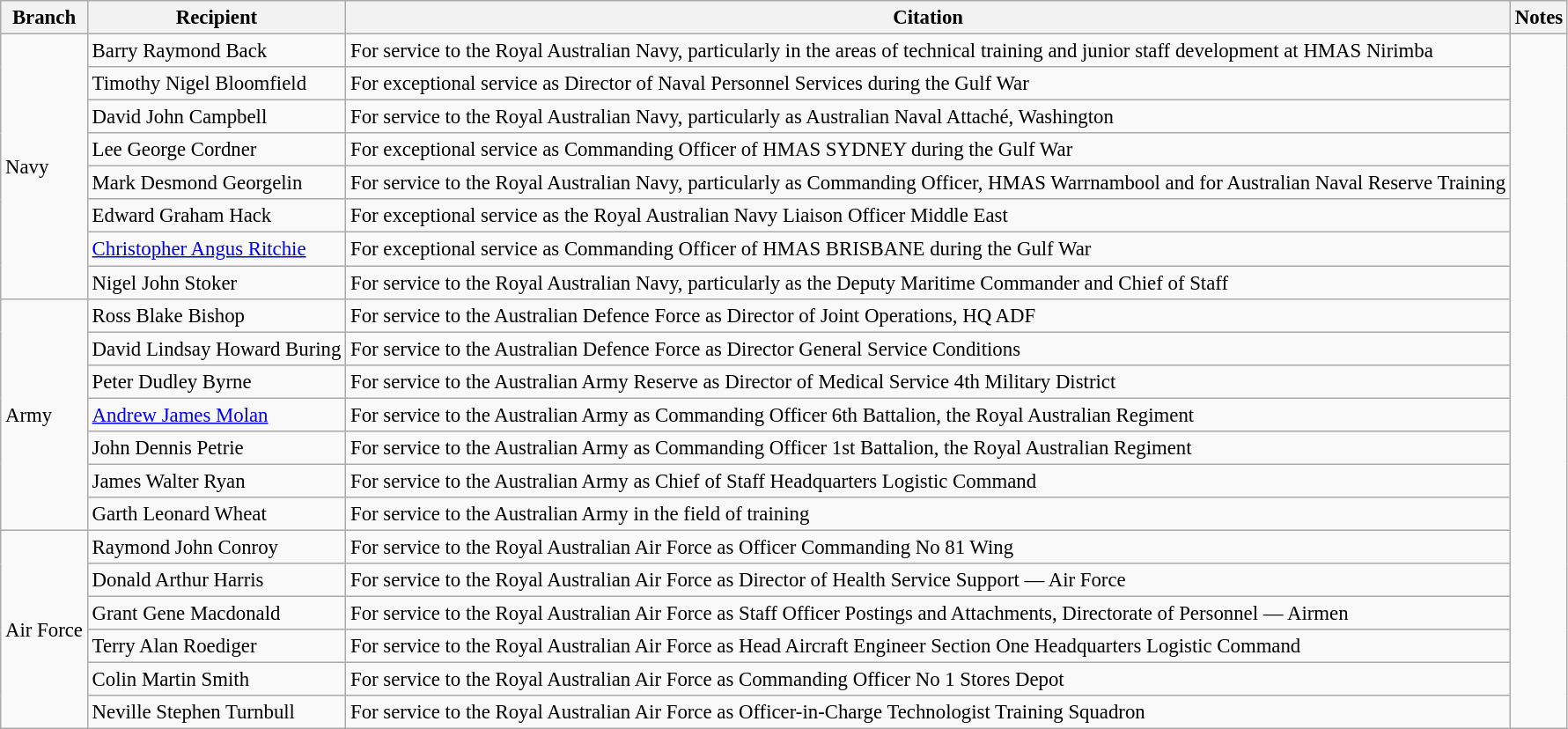<table class="wikitable" style="font-size:95%;">
<tr>
<th>Branch</th>
<th>Recipient</th>
<th>Citation</th>
<th>Notes</th>
</tr>
<tr>
<td rowspan=8>Navy</td>
<td> Barry Raymond Back</td>
<td>For service to the Royal Australian Navy, particularly in the areas of technical training and junior staff development at HMAS Nirimba</td>
<td rowspan=30></td>
</tr>
<tr>
<td> Timothy Nigel Bloomfield</td>
<td>For exceptional service as Director of Naval Personnel Services during the Gulf War</td>
</tr>
<tr>
<td> David John Campbell</td>
<td>For service to the Royal Australian Navy, particularly as Australian Naval Attaché, Washington</td>
</tr>
<tr>
<td> Lee George Cordner</td>
<td>For exceptional service as Commanding Officer of HMAS SYDNEY during the Gulf War</td>
</tr>
<tr>
<td> Mark Desmond Georgelin</td>
<td>For service to the Royal Australian Navy, particularly as Commanding Officer, HMAS Warrnambool and for Australian Naval Reserve Training</td>
</tr>
<tr>
<td> Edward Graham Hack</td>
<td>For exceptional service as the Royal Australian Navy Liaison Officer Middle East</td>
</tr>
<tr>
<td> <a href='#'>Christopher Angus Ritchie</a></td>
<td>For exceptional service as Commanding Officer of HMAS BRISBANE during the Gulf War</td>
</tr>
<tr>
<td> Nigel John Stoker</td>
<td>For service to the Royal Australian Navy, particularly as the Deputy Maritime Commander and Chief of Staff</td>
</tr>
<tr>
<td rowspan=7>Army</td>
<td> Ross Blake Bishop</td>
<td>For service to the Australian Defence Force as Director of Joint Operations, HQ ADF</td>
</tr>
<tr>
<td> David Lindsay Howard Buring</td>
<td>For service to the Australian Defence Force as Director General Service Conditions</td>
</tr>
<tr>
<td> Peter Dudley Byrne</td>
<td>For service to the Australian Army Reserve as Director of Medical Service 4th Military District</td>
</tr>
<tr>
<td> <a href='#'>Andrew James Molan</a></td>
<td>For service to the Australian Army as Commanding Officer 6th Battalion, the Royal Australian Regiment</td>
</tr>
<tr>
<td> John Dennis Petrie</td>
<td>For service to the Australian Army as Commanding Officer 1st Battalion, the Royal Australian Regiment</td>
</tr>
<tr>
<td> James Walter Ryan</td>
<td>For service to the Australian Army as Chief of Staff Headquarters Logistic Command</td>
</tr>
<tr>
<td> Garth Leonard Wheat</td>
<td>For service to the Australian Army in the field of training</td>
</tr>
<tr>
<td rowspan=6>Air Force</td>
<td> Raymond John Conroy</td>
<td>For service to the Royal Australian Air Force as Officer Commanding No 81 Wing</td>
</tr>
<tr>
<td> Donald Arthur Harris</td>
<td>For service to the Royal Australian Air Force as Director of Health Service Support — Air Force</td>
</tr>
<tr>
<td> Grant Gene Macdonald</td>
<td>For service to the Royal Australian Air Force as Staff Officer Postings and Attachments, Directorate of Personnel — Airmen</td>
</tr>
<tr>
<td> Terry Alan Roediger</td>
<td>For service to the Royal Australian Air Force as Head Aircraft Engineer Section One Headquarters Logistic Command</td>
</tr>
<tr>
<td> Colin Martin Smith</td>
<td>For service to the Royal Australian Air Force as Commanding Officer No 1 Stores Depot</td>
</tr>
<tr>
<td> Neville Stephen Turnbull</td>
<td>For service to the Royal Australian Air Force as Officer-in-Charge Technologist Training Squadron</td>
</tr>
</table>
